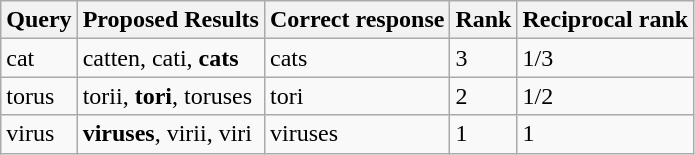<table class="wikitable">
<tr>
<th>Query</th>
<th>Proposed Results</th>
<th>Correct response</th>
<th>Rank</th>
<th>Reciprocal rank</th>
</tr>
<tr>
<td>cat</td>
<td>catten, cati, <strong>cats</strong></td>
<td>cats</td>
<td>3</td>
<td>1/3</td>
</tr>
<tr>
<td>torus</td>
<td>torii, <strong>tori</strong>, toruses</td>
<td>tori</td>
<td>2</td>
<td>1/2</td>
</tr>
<tr>
<td>virus</td>
<td><strong>viruses</strong>, virii, viri</td>
<td>viruses</td>
<td>1</td>
<td>1</td>
</tr>
</table>
